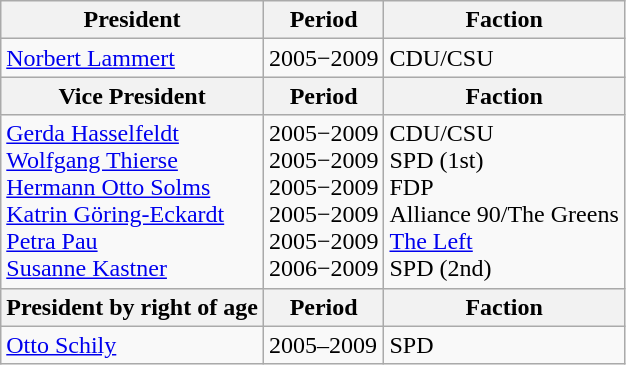<table class="wikitable">
<tr>
<th>President</th>
<th>Period</th>
<th>Faction</th>
</tr>
<tr>
<td><a href='#'>Norbert Lammert</a></td>
<td>2005−2009</td>
<td>CDU/CSU</td>
</tr>
<tr>
<th>Vice President</th>
<th>Period</th>
<th>Faction</th>
</tr>
<tr>
<td><a href='#'>Gerda Hasselfeldt</a><br><a href='#'>Wolfgang Thierse</a><br><a href='#'>Hermann Otto Solms</a><br><a href='#'>Katrin Göring-Eckardt</a><br><a href='#'>Petra Pau</a><br><a href='#'>Susanne Kastner</a></td>
<td>2005−2009<br>2005−2009<br>2005−2009<br>2005−2009<br>2005−2009<br>2006−2009</td>
<td>CDU/CSU<br>SPD (1st)<br>FDP<br>Alliance 90/The Greens<br><a href='#'>The Left</a><br>SPD (2nd)</td>
</tr>
<tr>
<th>President by right of age</th>
<th>Period</th>
<th>Faction</th>
</tr>
<tr>
<td><a href='#'>Otto Schily</a></td>
<td>2005–2009</td>
<td>SPD</td>
</tr>
</table>
